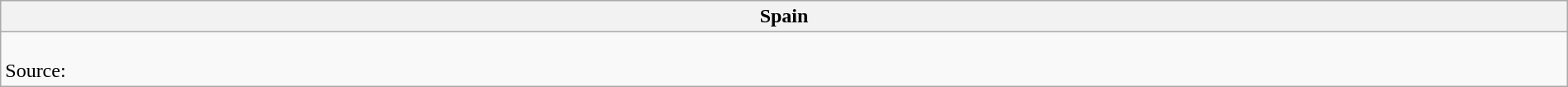<table style="width:100%" class="wikitable collapsible collapsed">
<tr>
<th>Spain</th>
</tr>
<tr>
<td><br>















Source: </td>
</tr>
</table>
